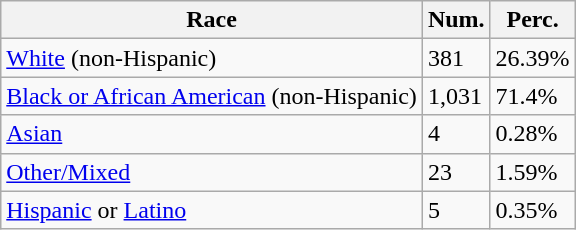<table class="wikitable">
<tr>
<th>Race</th>
<th>Num.</th>
<th>Perc.</th>
</tr>
<tr>
<td><a href='#'>White</a> (non-Hispanic)</td>
<td>381</td>
<td>26.39%</td>
</tr>
<tr>
<td><a href='#'>Black or African American</a> (non-Hispanic)</td>
<td>1,031</td>
<td>71.4%</td>
</tr>
<tr>
<td><a href='#'>Asian</a></td>
<td>4</td>
<td>0.28%</td>
</tr>
<tr>
<td><a href='#'>Other/Mixed</a></td>
<td>23</td>
<td>1.59%</td>
</tr>
<tr>
<td><a href='#'>Hispanic</a> or <a href='#'>Latino</a></td>
<td>5</td>
<td>0.35%</td>
</tr>
</table>
